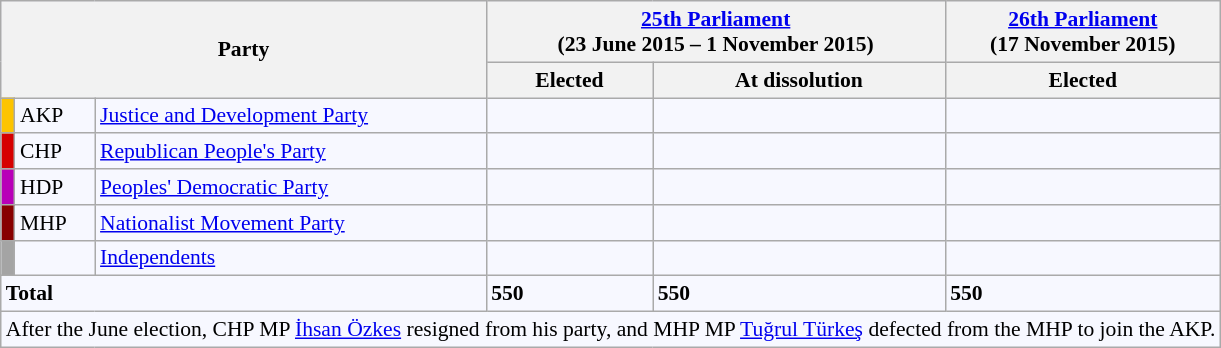<table class="wikitable" style="border:1px solid #8888aa; background:#f7f8ff; padding:0; font-size:90%; float=left">
<tr>
<th colspan="3" rowspan="2">Party</th>
<th colspan="2"><a href='#'>25th Parliament</a><br>(23 June 2015 – 1 November 2015)</th>
<th><a href='#'>26th Parliament</a><br>(17 November 2015)</th>
</tr>
<tr>
<th>Elected</th>
<th>At dissolution</th>
<th>Elected</th>
</tr>
<tr>
<td style="background: #fdc400"></td>
<td>AKP</td>
<td><a href='#'>Justice and Development Party</a></td>
<td></td>
<td></td>
<td></td>
</tr>
<tr>
<td style="background: #d60000"></td>
<td>CHP</td>
<td><a href='#'>Republican People's Party</a></td>
<td></td>
<td></td>
<td></td>
</tr>
<tr>
<td style="background: #B800B8"></td>
<td>HDP</td>
<td><a href='#'>Peoples' Democratic Party</a></td>
<td></td>
<td></td>
<td></td>
</tr>
<tr>
<td style="background: #870000"></td>
<td>MHP</td>
<td><a href='#'>Nationalist Movement Party</a></td>
<td></td>
<td></td>
<td></td>
</tr>
<tr>
<td style="background: #a4a4a4"></td>
<td></td>
<td><a href='#'>Independents</a></td>
<td></td>
<td></td>
<td></td>
</tr>
<tr>
<td colspan="3"><strong>Total</strong></td>
<td><strong>550</strong></td>
<td><strong>550</strong></td>
<td><strong>550</strong></td>
</tr>
<tr>
<td colspan="6">After the June election, CHP MP <a href='#'>İhsan Özkes</a> resigned from his party, and MHP MP <a href='#'>Tuğrul Türkeş</a> defected from the MHP to join the AKP.</td>
</tr>
</table>
